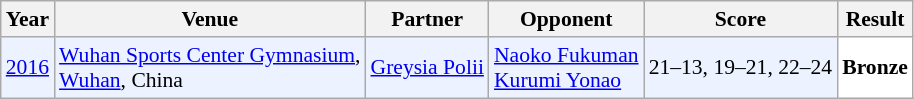<table class="sortable wikitable" style="font-size: 90%">
<tr>
<th>Year</th>
<th>Venue</th>
<th>Partner</th>
<th>Opponent</th>
<th>Score</th>
<th>Result</th>
</tr>
<tr style="background:#ECF2FF">
<td align="center"><a href='#'>2016</a></td>
<td align="left"><a href='#'>Wuhan Sports Center Gymnasium</a>,<br><a href='#'>Wuhan</a>, China</td>
<td align="left"> <a href='#'>Greysia Polii</a></td>
<td align="left"> <a href='#'>Naoko Fukuman</a> <br>  <a href='#'>Kurumi Yonao</a></td>
<td align="left">21–13, 19–21, 22–24</td>
<td style="text-align:left; background:white"> <strong>Bronze</strong></td>
</tr>
</table>
